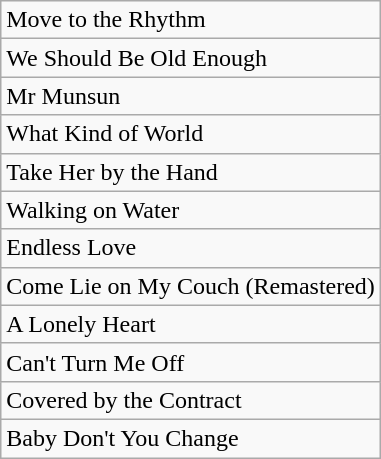<table class="wikitable">
<tr>
<td>Move to the Rhythm</td>
</tr>
<tr>
<td>We Should Be Old Enough</td>
</tr>
<tr>
<td>Mr Munsun</td>
</tr>
<tr>
<td>What Kind of World</td>
</tr>
<tr>
<td>Take Her by the Hand</td>
</tr>
<tr>
<td>Walking on Water</td>
</tr>
<tr>
<td>Endless Love</td>
</tr>
<tr>
<td>Come Lie on My Couch (Remastered)</td>
</tr>
<tr>
<td>A Lonely Heart</td>
</tr>
<tr>
<td>Can't Turn Me Off</td>
</tr>
<tr>
<td>Covered by the Contract</td>
</tr>
<tr>
<td>Baby Don't You Change</td>
</tr>
</table>
